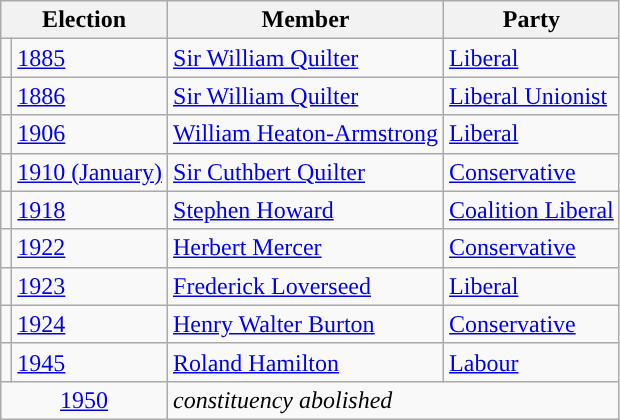<table class="wikitable">
<tr>
<th colspan="2">Election</th>
<th>Member</th>
<th>Party</th>
</tr>
<tr>
<td style="color:inherit;background-color: "></td>
<td><a href='#'>1885</a></td>
<td><a href='#'>Sir William Quilter</a></td>
<td><a href='#'>Liberal</a></td>
</tr>
<tr>
<td style="color:inherit;background-color: "></td>
<td><a href='#'>1886</a></td>
<td><a href='#'>Sir William Quilter</a></td>
<td><a href='#'>Liberal Unionist</a></td>
</tr>
<tr>
<td style="color:inherit;background-color: "></td>
<td><a href='#'>1906</a></td>
<td><a href='#'>William Heaton-Armstrong</a></td>
<td><a href='#'>Liberal</a></td>
</tr>
<tr>
<td style="color:inherit;background-color: "></td>
<td><a href='#'>1910 (January)</a></td>
<td><a href='#'>Sir Cuthbert Quilter</a></td>
<td><a href='#'>Conservative</a></td>
</tr>
<tr>
<td style="color:inherit;background-color: "></td>
<td><a href='#'>1918</a></td>
<td><a href='#'>Stephen Howard</a></td>
<td><a href='#'>Coalition Liberal</a></td>
</tr>
<tr>
<td style="color:inherit;background-color: "></td>
<td><a href='#'>1922</a></td>
<td><a href='#'>Herbert Mercer</a></td>
<td><a href='#'>Conservative</a></td>
</tr>
<tr>
<td style="color:inherit;background-color: "></td>
<td><a href='#'>1923</a></td>
<td><a href='#'>Frederick Loverseed</a></td>
<td><a href='#'>Liberal</a></td>
</tr>
<tr>
<td style="color:inherit;background-color: "></td>
<td><a href='#'>1924</a></td>
<td><a href='#'>Henry Walter Burton</a></td>
<td><a href='#'>Conservative</a></td>
</tr>
<tr>
<td style="color:inherit;background-color: "></td>
<td><a href='#'>1945</a></td>
<td><a href='#'>Roland Hamilton</a></td>
<td><a href='#'>Labour</a></td>
</tr>
<tr>
<td colspan="2" align="center"><a href='#'>1950</a></td>
<td colspan="2"><em>constituency abolished</em></td>
</tr>
</table>
